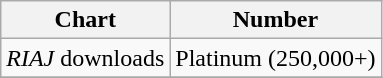<table class="wikitable">
<tr>
<th>Chart</th>
<th>Number</th>
</tr>
<tr>
<td><em>RIAJ</em> downloads</td>
<td align="center">Platinum (250,000+)</td>
</tr>
<tr>
</tr>
</table>
